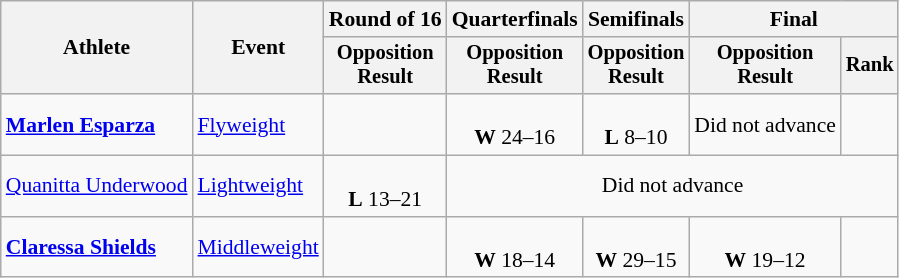<table class=wikitable style=font-size:90%;text-align:center>
<tr>
<th rowspan=2>Athlete</th>
<th rowspan=2>Event</th>
<th>Round of 16</th>
<th>Quarterfinals</th>
<th>Semifinals</th>
<th colspan=2>Final</th>
</tr>
<tr style=font-size:95%>
<th>Opposition<br>Result</th>
<th>Opposition<br>Result</th>
<th>Opposition<br>Result</th>
<th>Opposition<br>Result</th>
<th>Rank</th>
</tr>
<tr>
<td align=left><strong><a href='#'>Marlen Esparza</a></strong></td>
<td align=left><a href='#'>Flyweight</a></td>
<td></td>
<td><br><strong>W</strong> 24–16</td>
<td><br><strong>L</strong> 8–10</td>
<td>Did not advance</td>
<td></td>
</tr>
<tr>
<td align=left><a href='#'>Quanitta Underwood</a></td>
<td align=left><a href='#'>Lightweight</a></td>
<td><br><strong>L</strong> 13–21</td>
<td colspan=4>Did not advance</td>
</tr>
<tr>
<td align=left><strong><a href='#'>Claressa Shields</a></strong></td>
<td align=left><a href='#'>Middleweight</a></td>
<td></td>
<td><br><strong>W</strong> 18–14</td>
<td><br><strong>W</strong> 29–15</td>
<td><br><strong>W</strong> 19–12</td>
<td></td>
</tr>
</table>
